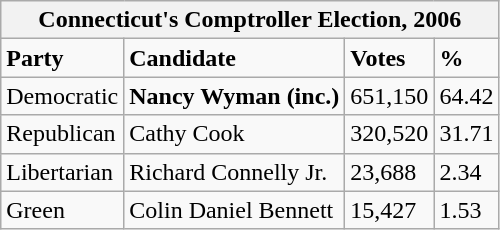<table class="wikitable">
<tr>
<th colspan="4">Connecticut's Comptroller Election, 2006</th>
</tr>
<tr>
<td><strong>Party</strong></td>
<td><strong>Candidate</strong></td>
<td><strong>Votes</strong></td>
<td><strong>%</strong></td>
</tr>
<tr>
<td>Democratic</td>
<td><strong>Nancy Wyman (inc.)</strong></td>
<td>651,150</td>
<td>64.42</td>
</tr>
<tr>
<td>Republican</td>
<td>Cathy Cook</td>
<td>320,520</td>
<td>31.71</td>
</tr>
<tr>
<td>Libertarian</td>
<td>Richard Connelly Jr.</td>
<td>23,688</td>
<td>2.34</td>
</tr>
<tr>
<td>Green</td>
<td>Colin Daniel Bennett</td>
<td>15,427</td>
<td>1.53</td>
</tr>
</table>
